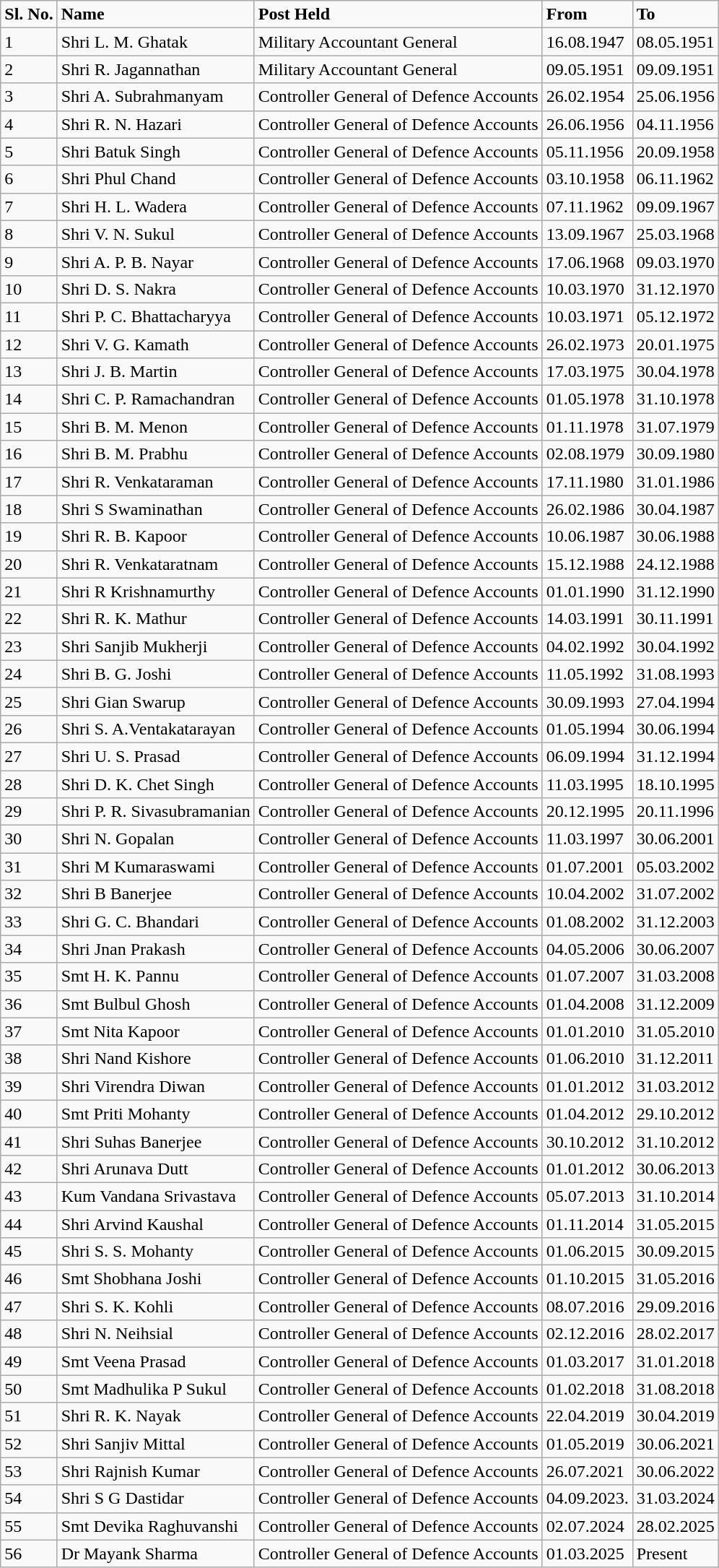<table class="wikitable sortable">
<tr>
<td><strong>Sl. No.</strong></td>
<td><strong>Name</strong></td>
<td><strong>Post Held</strong></td>
<td><strong>From</strong></td>
<td><strong>To</strong></td>
</tr>
<tr>
<td>1</td>
<td>Shri L. M. Ghatak</td>
<td>Military Accountant  General</td>
<td>16.08.1947</td>
<td>08.05.1951</td>
</tr>
<tr>
<td>2</td>
<td>Shri R. Jagannathan</td>
<td>Military Accountant  General</td>
<td>09.05.1951</td>
<td>09.09.1951</td>
</tr>
<tr>
<td>3</td>
<td>Shri A. Subrahmanyam</td>
<td>Controller General of  Defence Accounts</td>
<td>26.02.1954</td>
<td>25.06.1956</td>
</tr>
<tr>
<td>4</td>
<td>Shri R. N. Hazari</td>
<td>Controller General of  Defence Accounts</td>
<td>26.06.1956</td>
<td>04.11.1956</td>
</tr>
<tr>
<td>5</td>
<td>Shri Batuk Singh</td>
<td>Controller General of  Defence Accounts</td>
<td>05.11.1956</td>
<td>20.09.1958</td>
</tr>
<tr>
<td>6</td>
<td>Shri Phul Chand</td>
<td>Controller General of  Defence Accounts</td>
<td>03.10.1958</td>
<td>06.11.1962</td>
</tr>
<tr>
<td>7</td>
<td>Shri H. L. Wadera</td>
<td>Controller General of  Defence Accounts</td>
<td>07.11.1962</td>
<td>09.09.1967</td>
</tr>
<tr>
<td>8</td>
<td>Shri V. N. Sukul</td>
<td>Controller General of  Defence Accounts</td>
<td>13.09.1967</td>
<td>25.03.1968</td>
</tr>
<tr>
<td>9</td>
<td>Shri A. P. B. Nayar</td>
<td>Controller General of  Defence Accounts</td>
<td>17.06.1968</td>
<td>09.03.1970</td>
</tr>
<tr>
<td>10</td>
<td>Shri D. S. Nakra</td>
<td>Controller General of  Defence Accounts</td>
<td>10.03.1970</td>
<td>31.12.1970</td>
</tr>
<tr>
<td>11</td>
<td>Shri P. C.  Bhattacharyya</td>
<td>Controller General of  Defence Accounts</td>
<td>10.03.1971</td>
<td>05.12.1972</td>
</tr>
<tr>
<td>12</td>
<td>Shri V. G. Kamath</td>
<td>Controller General of  Defence Accounts</td>
<td>26.02.1973</td>
<td>20.01.1975</td>
</tr>
<tr>
<td>13</td>
<td>Shri J. B. Martin</td>
<td>Controller General of  Defence Accounts</td>
<td>17.03.1975</td>
<td>30.04.1978</td>
</tr>
<tr>
<td>14</td>
<td>Shri C. P.  Ramachandran</td>
<td>Controller General of  Defence Accounts</td>
<td>01.05.1978</td>
<td>31.10.1978</td>
</tr>
<tr>
<td>15</td>
<td>Shri B. M. Menon</td>
<td>Controller General of  Defence Accounts</td>
<td>01.11.1978</td>
<td>31.07.1979</td>
</tr>
<tr>
<td>16</td>
<td>Shri B. M.  Prabhu</td>
<td>Controller General of  Defence Accounts</td>
<td>02.08.1979</td>
<td>30.09.1980</td>
</tr>
<tr>
<td>17</td>
<td>Shri R. Venkataraman</td>
<td>Controller General of  Defence Accounts</td>
<td>17.11.1980</td>
<td>31.01.1986</td>
</tr>
<tr>
<td>18</td>
<td>Shri S Swaminathan</td>
<td>Controller General of  Defence Accounts</td>
<td>26.02.1986</td>
<td>30.04.1987</td>
</tr>
<tr>
<td>19</td>
<td>Shri R. B.  Kapoor</td>
<td>Controller General of  Defence Accounts</td>
<td>10.06.1987</td>
<td>30.06.1988</td>
</tr>
<tr>
<td>20</td>
<td>Shri R. Venkataratnam</td>
<td>Controller General of  Defence Accounts</td>
<td>15.12.1988</td>
<td>24.12.1988</td>
</tr>
<tr>
<td>21</td>
<td>Shri R Krishnamurthy</td>
<td>Controller General of  Defence Accounts</td>
<td>01.01.1990</td>
<td>31.12.1990</td>
</tr>
<tr>
<td>22</td>
<td>Shri R. K. Mathur</td>
<td>Controller General of  Defence Accounts</td>
<td>14.03.1991</td>
<td>30.11.1991</td>
</tr>
<tr>
<td>23</td>
<td>Shri Sanjib Mukherji</td>
<td>Controller General of  Defence Accounts</td>
<td>04.02.1992</td>
<td>30.04.1992</td>
</tr>
<tr>
<td>24</td>
<td>Shri B. G. Joshi</td>
<td>Controller General of  Defence Accounts</td>
<td>11.05.1992</td>
<td>31.08.1993</td>
</tr>
<tr>
<td>25</td>
<td>Shri Gian Swarup</td>
<td>Controller General of  Defence Accounts</td>
<td>30.09.1993</td>
<td>27.04.1994</td>
</tr>
<tr>
<td>26</td>
<td>Shri S.  A.Ventakatarayan</td>
<td>Controller General of  Defence Accounts</td>
<td>01.05.1994</td>
<td>30.06.1994</td>
</tr>
<tr>
<td>27</td>
<td>Shri U. S. Prasad</td>
<td>Controller General of  Defence Accounts</td>
<td>06.09.1994</td>
<td>31.12.1994</td>
</tr>
<tr>
<td>28</td>
<td>Shri D. K. Chet  Singh</td>
<td>Controller General of  Defence Accounts</td>
<td>11.03.1995</td>
<td>18.10.1995</td>
</tr>
<tr>
<td>29</td>
<td>Shri P. R.  Sivasubramanian</td>
<td>Controller General of  Defence Accounts</td>
<td>20.12.1995</td>
<td>20.11.1996</td>
</tr>
<tr>
<td>30</td>
<td>Shri N. Gopalan</td>
<td>Controller General of  Defence Accounts</td>
<td>11.03.1997</td>
<td>30.06.2001</td>
</tr>
<tr>
<td>31</td>
<td>Shri M Kumaraswami</td>
<td>Controller General of  Defence Accounts</td>
<td>01.07.2001</td>
<td>05.03.2002</td>
</tr>
<tr>
<td>32</td>
<td>Shri B Banerjee</td>
<td>Controller General of  Defence Accounts</td>
<td>10.04.2002</td>
<td>31.07.2002</td>
</tr>
<tr>
<td>33</td>
<td>Shri G. C. Bhandari</td>
<td>Controller General of  Defence Accounts</td>
<td>01.08.2002</td>
<td>31.12.2003</td>
</tr>
<tr>
<td>34</td>
<td>Shri Jnan Prakash</td>
<td>Controller General of  Defence Accounts</td>
<td>04.05.2006</td>
<td>30.06.2007</td>
</tr>
<tr>
<td>35</td>
<td>Smt H. K. Pannu</td>
<td>Controller General of  Defence Accounts</td>
<td>01.07.2007</td>
<td>31.03.2008</td>
</tr>
<tr>
<td>36</td>
<td>Smt Bulbul Ghosh</td>
<td>Controller General of  Defence Accounts</td>
<td>01.04.2008</td>
<td>31.12.2009</td>
</tr>
<tr>
<td>37</td>
<td>Smt Nita Kapoor</td>
<td>Controller General of  Defence Accounts</td>
<td>01.01.2010</td>
<td>31.05.2010</td>
</tr>
<tr>
<td>38</td>
<td>Shri Nand Kishore</td>
<td>Controller General of  Defence Accounts</td>
<td>01.06.2010</td>
<td>31.12.2011</td>
</tr>
<tr>
<td>39</td>
<td>Shri Virendra Diwan</td>
<td>Controller General of  Defence Accounts</td>
<td>01.01.2012</td>
<td>31.03.2012</td>
</tr>
<tr>
<td>40</td>
<td>Smt Priti Mohanty</td>
<td>Controller General of  Defence Accounts</td>
<td>01.04.2012</td>
<td>29.10.2012</td>
</tr>
<tr>
<td>41</td>
<td>Shri Suhas Banerjee</td>
<td>Controller General of  Defence Accounts</td>
<td>30.10.2012</td>
<td>31.10.2012</td>
</tr>
<tr>
<td>42</td>
<td>Shri Arunava Dutt</td>
<td>Controller General of  Defence Accounts</td>
<td>01.01.2012</td>
<td>30.06.2013</td>
</tr>
<tr>
<td>43</td>
<td>Kum Vandana  Srivastava</td>
<td>Controller General of  Defence Accounts</td>
<td>05.07.2013</td>
<td>31.10.2014</td>
</tr>
<tr>
<td>44</td>
<td>Shri Arvind Kaushal</td>
<td>Controller General of  Defence Accounts</td>
<td>01.11.2014</td>
<td>31.05.2015</td>
</tr>
<tr>
<td>45</td>
<td>Shri S. S. Mohanty</td>
<td>Controller General of  Defence Accounts</td>
<td>01.06.2015</td>
<td>30.09.2015</td>
</tr>
<tr>
<td>46</td>
<td>Smt Shobhana Joshi</td>
<td>Controller General of  Defence Accounts</td>
<td>01.10.2015</td>
<td>31.05.2016</td>
</tr>
<tr>
<td>47</td>
<td>Shri S. K. Kohli</td>
<td>Controller General of  Defence Accounts</td>
<td>08.07.2016</td>
<td>29.09.2016</td>
</tr>
<tr>
<td>48</td>
<td>Shri N. Neihsial</td>
<td>Controller General of  Defence Accounts</td>
<td>02.12.2016</td>
<td>28.02.2017</td>
</tr>
<tr>
<td>49</td>
<td>Smt Veena Prasad</td>
<td>Controller General of  Defence Accounts</td>
<td>01.03.2017</td>
<td>31.01.2018</td>
</tr>
<tr>
<td>50</td>
<td>Smt Madhulika P Sukul</td>
<td>Controller General of  Defence Accounts</td>
<td>01.02.2018</td>
<td>31.08.2018</td>
</tr>
<tr>
<td>51</td>
<td>Shri R. K. Nayak</td>
<td>Controller General of  Defence Accounts</td>
<td>22.04.2019</td>
<td>30.04.2019</td>
</tr>
<tr>
<td>52</td>
<td>Shri Sanjiv Mittal</td>
<td>Controller General of  Defence Accounts</td>
<td>01.05.2019</td>
<td>30.06.2021</td>
</tr>
<tr>
<td>53</td>
<td>Shri Rajnish Kumar</td>
<td>Controller General of  Defence Accounts</td>
<td>26.07.2021</td>
<td>30.06.2022</td>
</tr>
<tr>
<td>54</td>
<td>Shri S G Dastidar</td>
<td>Controller General of Defence Accounts</td>
<td>04.09.2023.</td>
<td>31.03.2024</td>
</tr>
<tr>
<td>55</td>
<td>Smt Devika Raghuvanshi</td>
<td>Controller General of Defence Accounts</td>
<td>02.07.2024</td>
<td>28.02.2025</td>
</tr>
<tr>
<td>56</td>
<td>Dr Mayank Sharma</td>
<td>Controller General of Defence Accounts</td>
<td>01.03.2025</td>
<td>Present</td>
</tr>
</table>
